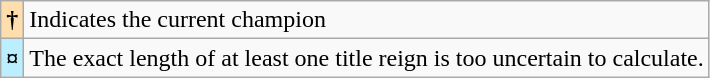<table class="wikitable">
<tr>
<th style="background: #ffdead;">†</th>
<td>Indicates the current champion</td>
</tr>
<tr>
<th style="background-color:#bbeeff">¤</th>
<td>The exact length of at least one title reign is too uncertain to calculate.</td>
</tr>
</table>
